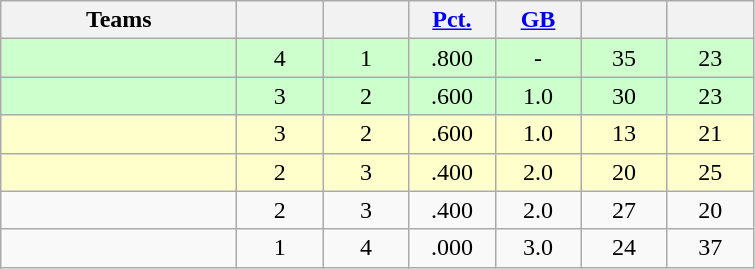<table class="wikitable" style="text-align:center;">
<tr>
<th width=150px>Teams</th>
<th width=50px></th>
<th width=50px></th>
<th width=50px><a href='#'>Pct.</a></th>
<th width=50px><a href='#'>GB</a></th>
<th width=50px></th>
<th width=50px></th>
</tr>
<tr style="background-color:#ccffcc">
<td align="left"></td>
<td>4</td>
<td>1</td>
<td>.800</td>
<td>-</td>
<td>35</td>
<td>23</td>
</tr>
<tr style="background-color:#ccffcc">
<td align="left"></td>
<td>3</td>
<td>2</td>
<td>.600</td>
<td>1.0</td>
<td>30</td>
<td>23</td>
</tr>
<tr style="background-color:#ffffcc">
<td align="left"></td>
<td>3</td>
<td>2</td>
<td>.600</td>
<td>1.0</td>
<td>13</td>
<td>21</td>
</tr>
<tr style="background-color:#ffffcc">
<td align="left"></td>
<td>2</td>
<td>3</td>
<td>.400</td>
<td>2.0</td>
<td>20</td>
<td>25</td>
</tr>
<tr style="background-color:">
<td align="left"></td>
<td>2</td>
<td>3</td>
<td>.400</td>
<td>2.0</td>
<td>27</td>
<td>20</td>
</tr>
<tr style="background-color:">
<td align="left"></td>
<td>1</td>
<td>4</td>
<td>.000</td>
<td>3.0</td>
<td>24</td>
<td>37</td>
</tr>
</table>
